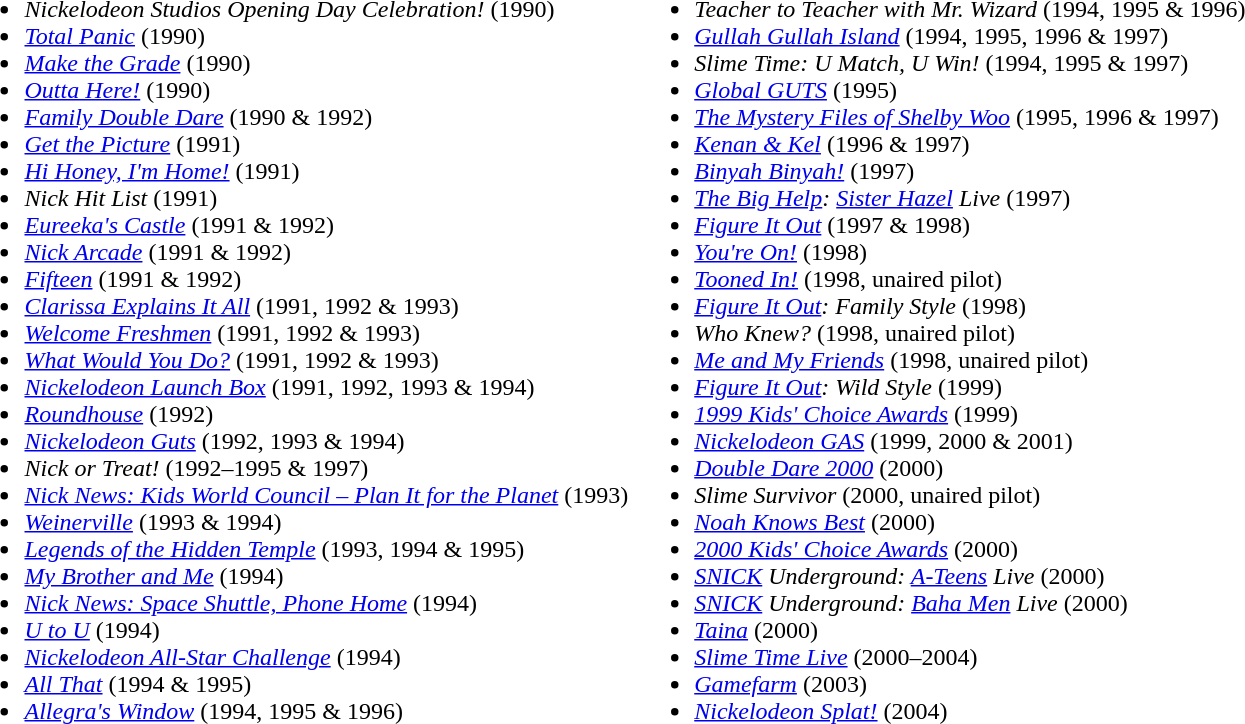<table>
<tr>
<td valign="top"><br><ul><li><em>Nickelodeon Studios Opening Day Celebration!</em> (1990)</li><li><em><a href='#'>Total Panic</a></em> (1990)</li><li><em><a href='#'>Make the Grade</a></em> (1990)</li><li><em><a href='#'>Outta Here!</a></em> (1990)</li><li><em><a href='#'>Family Double Dare</a></em> (1990 & 1992)</li><li><em><a href='#'>Get the Picture</a></em> (1991)</li><li><em><a href='#'>Hi Honey, I'm Home!</a></em> (1991)</li><li><em>Nick Hit List</em> (1991)</li><li><em><a href='#'>Eureeka's Castle</a></em> (1991 & 1992)</li><li><em><a href='#'>Nick Arcade</a></em> (1991 & 1992)</li><li><em><a href='#'>Fifteen</a></em> (1991 & 1992)</li><li><em><a href='#'>Clarissa Explains It All</a></em> (1991, 1992 & 1993)</li><li><em><a href='#'>Welcome Freshmen</a></em> (1991, 1992 & 1993)</li><li><em><a href='#'>What Would You Do?</a></em> (1991, 1992 & 1993)</li><li><em><a href='#'>Nickelodeon Launch Box</a></em> (1991, 1992, 1993 & 1994)</li><li><em><a href='#'>Roundhouse</a></em> (1992)</li><li><em><a href='#'>Nickelodeon Guts</a></em> (1992, 1993 & 1994)</li><li><em>Nick or Treat!</em> (1992–1995 & 1997)</li><li><em><a href='#'>Nick News: Kids World Council – Plan It for the Planet</a></em> (1993)</li><li><em><a href='#'>Weinerville</a></em> (1993 & 1994)</li><li><em><a href='#'>Legends of the Hidden Temple</a></em> (1993, 1994 & 1995)</li><li><em><a href='#'>My Brother and Me</a></em> (1994)</li><li><em><a href='#'>Nick News: Space Shuttle, Phone Home</a></em> (1994)</li><li><em><a href='#'>U to U</a></em> (1994)</li><li><em><a href='#'>Nickelodeon All-Star Challenge</a></em> (1994)</li><li><em><a href='#'>All That</a></em> (1994 & 1995)</li><li><em><a href='#'>Allegra's Window</a></em> (1994, 1995 & 1996)</li></ul></td>
<td valign="top"><br><ul><li><em>Teacher to Teacher with Mr. Wizard</em> (1994, 1995 & 1996)</li><li><em><a href='#'>Gullah Gullah Island</a></em> (1994, 1995, 1996 & 1997)</li><li><em>Slime Time: U Match, U Win!</em> (1994, 1995 & 1997)</li><li><em><a href='#'>Global GUTS</a></em> (1995)</li><li><em><a href='#'>The Mystery Files of Shelby Woo</a></em> (1995, 1996 & 1997)</li><li><em><a href='#'>Kenan & Kel</a></em> (1996 & 1997)</li><li><em><a href='#'>Binyah Binyah!</a></em> (1997)</li><li><em><a href='#'>The Big Help</a>: <a href='#'>Sister Hazel</a> Live</em> (1997)</li><li><em><a href='#'>Figure It Out</a></em> (1997 & 1998)</li><li><em><a href='#'>You're On!</a></em> (1998)</li><li><em><a href='#'>Tooned In!</a></em> (1998, unaired pilot)</li><li><em><a href='#'>Figure It Out</a>: Family Style</em> (1998)</li><li><em>Who Knew?</em> (1998, unaired pilot)</li><li><em><a href='#'>Me and My Friends</a></em> (1998, unaired pilot)</li><li><em><a href='#'>Figure It Out</a>: Wild Style</em> (1999)</li><li><em><a href='#'>1999 Kids' Choice Awards</a></em> (1999)</li><li><em><a href='#'>Nickelodeon GAS</a></em> (1999, 2000 & 2001)</li><li><em><a href='#'>Double Dare 2000</a></em> (2000)</li><li><em>Slime Survivor</em> (2000, unaired pilot)</li><li><em><a href='#'>Noah Knows Best</a></em> (2000)</li><li><em><a href='#'>2000 Kids' Choice Awards</a></em> (2000)</li><li><em><a href='#'>SNICK</a> Underground: <a href='#'>A-Teens</a> Live</em> (2000)</li><li><em><a href='#'>SNICK</a> Underground: <a href='#'>Baha Men</a> Live</em> (2000)</li><li><em><a href='#'>Taina</a></em> (2000)</li><li><em><a href='#'>Slime Time Live</a></em> (2000–2004)</li><li><em><a href='#'>Gamefarm</a></em> (2003)</li><li><em><a href='#'>Nickelodeon Splat!</a></em> (2004)</li></ul></td>
</tr>
</table>
